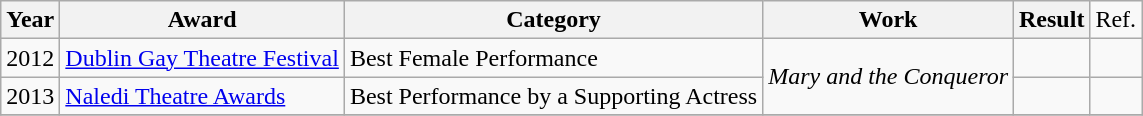<table class="wikitable plainrowheaders">
<tr>
<th>Year</th>
<th>Award</th>
<th>Category</th>
<th>Work</th>
<th>Result</th>
<td>Ref.</td>
</tr>
<tr>
<td>2012</td>
<td><a href='#'>Dublin Gay Theatre Festival</a></td>
<td>Best Female Performance</td>
<td rowspan="2"><em>Mary and the Conqueror</em></td>
<td></td>
<td></td>
</tr>
<tr>
<td>2013</td>
<td><a href='#'>Naledi Theatre Awards</a></td>
<td>Best Performance by a Supporting Actress</td>
<td></td>
<td></td>
</tr>
<tr>
</tr>
</table>
